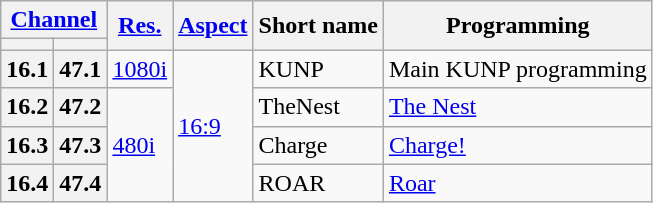<table class="wikitable">
<tr>
<th scope = "col" colspan="2"><a href='#'>Channel</a></th>
<th scope = "col" rowspan="2"><a href='#'>Res.</a></th>
<th scope = "col" rowspan="2"><a href='#'>Aspect</a></th>
<th scope = "col" rowspan="2">Short name</th>
<th scope = "col" rowspan="2">Programming</th>
</tr>
<tr>
<th scope = "col"></th>
<th></th>
</tr>
<tr>
<th scope = "row">16.1</th>
<th>47.1</th>
<td><a href='#'>1080i</a></td>
<td rowspan="4"><a href='#'>16:9</a></td>
<td>KUNP</td>
<td>Main KUNP programming</td>
</tr>
<tr>
<th scope = "row">16.2</th>
<th>47.2</th>
<td rowspan="3"><a href='#'>480i</a></td>
<td>TheNest</td>
<td><a href='#'>The Nest</a></td>
</tr>
<tr>
<th scope = "row">16.3</th>
<th>47.3</th>
<td>Charge</td>
<td><a href='#'>Charge!</a></td>
</tr>
<tr>
<th scope = "row">16.4</th>
<th>47.4</th>
<td>ROAR</td>
<td><a href='#'>Roar</a></td>
</tr>
</table>
